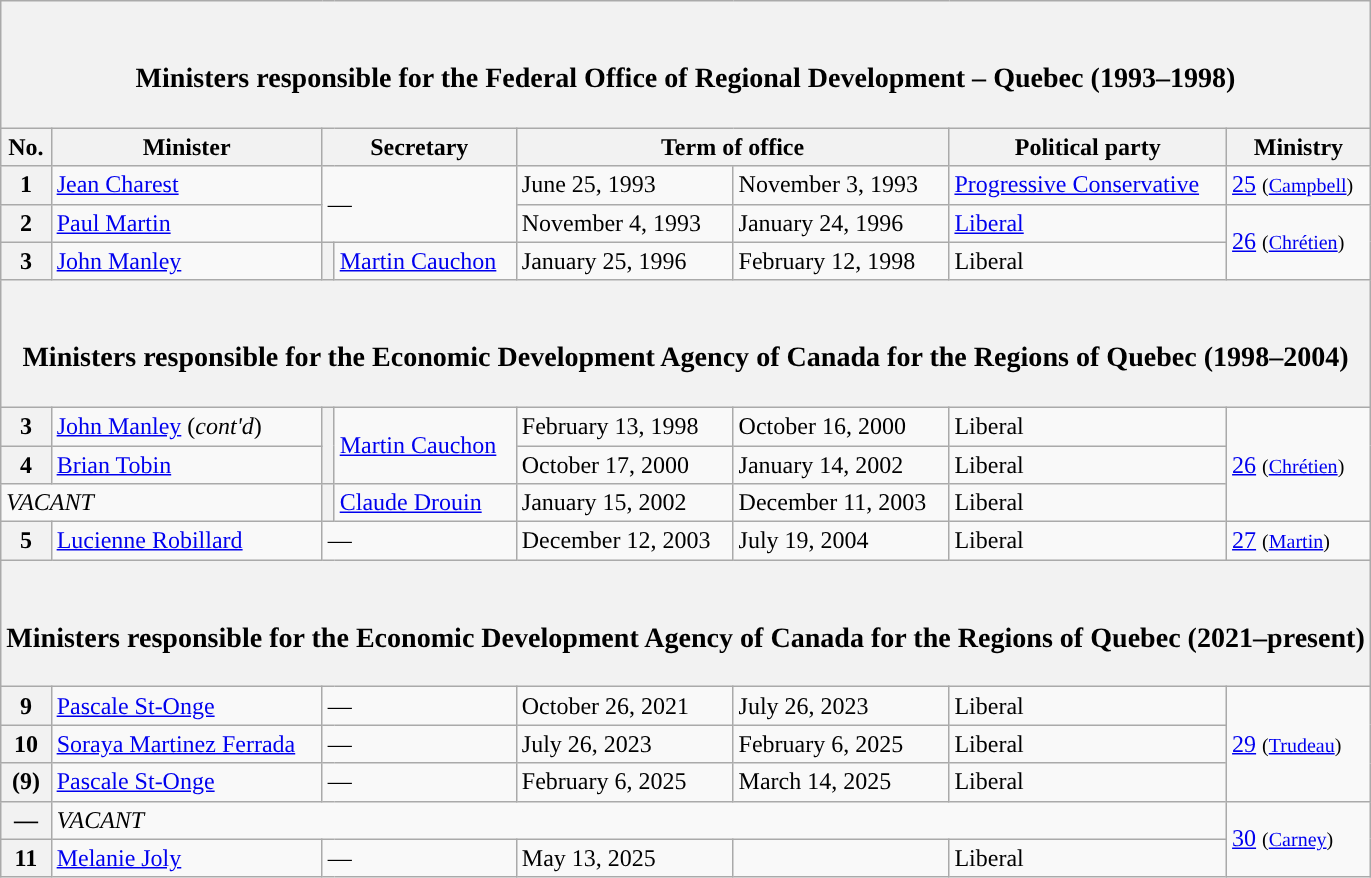<table class="wikitable">
<tr>
<th colspan=8><br><h3>Ministers responsible for the Federal Office of Regional Development – Quebec (1993–1998)</h3></th>
</tr>
<tr>
<th>No.</th>
<th>Minister</th>
<th colspan=2>Secretary</th>
<th colspan=2>Term of office</th>
<th>Political party</th>
<th>Ministry</th>
</tr>
<tr>
<th style="background:">1</th>
<td><a href='#'>Jean Charest</a></td>
<td colspan=2 rowspan=2>—</td>
<td>June 25, 1993</td>
<td>November 3, 1993</td>
<td><a href='#'>Progressive Conservative</a></td>
<td><a href='#'>25</a> <small>(<a href='#'>Campbell</a>)</small></td>
</tr>
<tr>
<th style="background:">2</th>
<td><a href='#'>Paul Martin</a></td>
<td>November 4, 1993</td>
<td>January 24, 1996</td>
<td><a href='#'>Liberal</a></td>
<td rowspan=2><a href='#'>26</a> <small>(<a href='#'>Chrétien</a>)</small></td>
</tr>
<tr>
<th style="background:">3</th>
<td><a href='#'>John Manley</a></td>
<th style="background:"></th>
<td><a href='#'>Martin Cauchon</a></td>
<td>January 25, 1996</td>
<td>February 12, 1998</td>
<td>Liberal</td>
</tr>
<tr>
<th colspan=8><br><h3>Ministers responsible for the Economic Development Agency of Canada for the Regions of Quebec (1998–2004)</h3></th>
</tr>
<tr>
<th style="background:">3</th>
<td><a href='#'>John Manley</a> (<em>cont'd</em>)</td>
<th rowspan=2 style="background:"></th>
<td rowspan=2><a href='#'>Martin Cauchon</a></td>
<td>February 13, 1998</td>
<td>October 16, 2000</td>
<td>Liberal</td>
<td rowspan=3><a href='#'>26</a> <small>(<a href='#'>Chrétien</a>)</small></td>
</tr>
<tr>
<th style="background:">4</th>
<td><a href='#'>Brian Tobin</a></td>
<td>October 17, 2000</td>
<td>January 14, 2002</td>
<td>Liberal</td>
</tr>
<tr>
<td colspan=2><em>VACANT</em></td>
<th style="background:"></th>
<td><a href='#'>Claude Drouin</a></td>
<td>January 15, 2002</td>
<td>December 11, 2003</td>
<td>Liberal</td>
</tr>
<tr>
<th style="background:">5</th>
<td><a href='#'>Lucienne Robillard</a></td>
<td colspan=2>—</td>
<td>December 12, 2003</td>
<td>July 19, 2004</td>
<td>Liberal</td>
<td><a href='#'>27</a> <small>(<a href='#'>Martin</a>)</small></td>
</tr>
<tr>
<th colspan=8><br><h3>Ministers responsible for the Economic Development Agency of Canada for the Regions of Quebec (2021–present)</h3></th>
</tr>
<tr>
<th style="background:">9 </th>
<td><a href='#'>Pascale St-Onge</a></td>
<td colspan=2>—</td>
<td>October 26, 2021</td>
<td>July 26, 2023</td>
<td>Liberal</td>
<td rowspan="3"><a href='#'>29</a> <small>(<a href='#'>Trudeau</a>)</small></td>
</tr>
<tr>
<th style="background:">10 </th>
<td><a href='#'>Soraya Martinez Ferrada</a></td>
<td colspan=2>—</td>
<td>July 26, 2023</td>
<td>February 6, 2025</td>
<td>Liberal</td>
</tr>
<tr>
<th style="background:">(9)</th>
<td><a href='#'>Pascale St-Onge</a></td>
<td colspan="2">—</td>
<td>February 6, 2025</td>
<td>March 14, 2025</td>
<td>Liberal</td>
</tr>
<tr>
<th style="background:">—</th>
<td colspan="6"><em>VACANT</em></td>
<td rowspan="2"><a href='#'>30</a> <small>(<a href='#'>Carney</a>)</small></td>
</tr>
<tr>
<th style="background:">11</th>
<td><a href='#'>Melanie Joly</a></td>
<td colspan=2>—</td>
<td>May 13, 2025</td>
<td></td>
<td>Liberal</td>
</tr>
</table>
